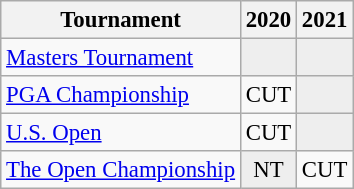<table class="wikitable" style="font-size:95%;text-align:center;">
<tr>
<th>Tournament</th>
<th>2020</th>
<th>2021</th>
</tr>
<tr>
<td align=left><a href='#'>Masters Tournament</a></td>
<td style="background:#eeeeee;"></td>
<td style="background:#eeeeee;"></td>
</tr>
<tr>
<td align=left><a href='#'>PGA Championship</a></td>
<td>CUT</td>
<td style="background:#eeeeee;"></td>
</tr>
<tr>
<td align=left><a href='#'>U.S. Open</a></td>
<td>CUT</td>
<td style="background:#eeeeee;"></td>
</tr>
<tr>
<td align=left><a href='#'>The Open Championship</a></td>
<td style="background:#eeeeee;">NT</td>
<td>CUT</td>
</tr>
</table>
